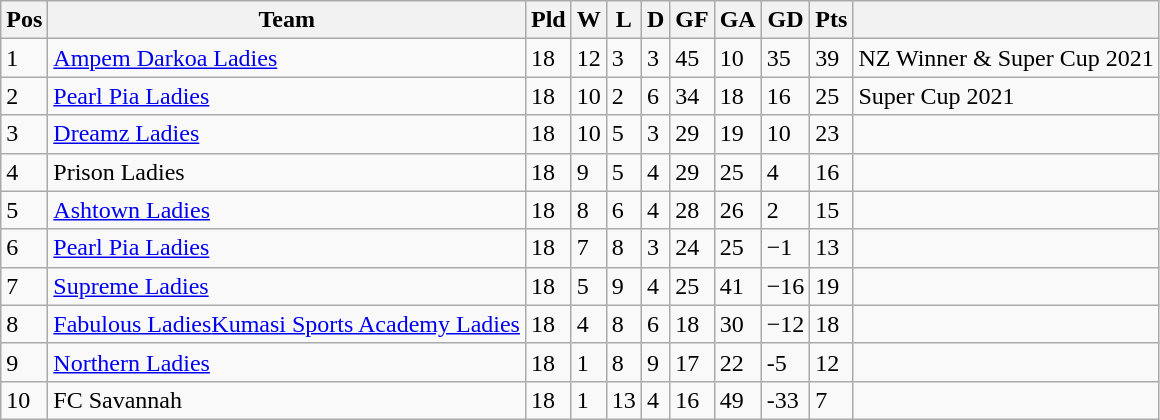<table class="wikitable">
<tr>
<th>Pos</th>
<th>Team</th>
<th>Pld</th>
<th>W</th>
<th>L</th>
<th>D</th>
<th>GF</th>
<th>GA</th>
<th>GD</th>
<th>Pts</th>
<th></th>
</tr>
<tr>
<td>1</td>
<td><a href='#'>Ampem Darkoa Ladies</a></td>
<td>18</td>
<td>12</td>
<td>3</td>
<td>3</td>
<td>45</td>
<td>10</td>
<td>35</td>
<td>39</td>
<td>NZ Winner & Super Cup 2021</td>
</tr>
<tr>
<td>2</td>
<td><a href='#'>Pearl Pia Ladies</a></td>
<td>18</td>
<td>10</td>
<td>2</td>
<td>6</td>
<td>34</td>
<td>18</td>
<td>16</td>
<td>25</td>
<td>Super Cup 2021</td>
</tr>
<tr>
<td>3</td>
<td><a href='#'>Dreamz Ladies</a></td>
<td>18</td>
<td>10</td>
<td>5</td>
<td>3</td>
<td>29</td>
<td>19</td>
<td>10</td>
<td>23</td>
<td></td>
</tr>
<tr>
<td>4</td>
<td>Prison Ladies</td>
<td>18</td>
<td>9</td>
<td>5</td>
<td>4</td>
<td>29</td>
<td>25</td>
<td>4</td>
<td>16</td>
<td></td>
</tr>
<tr>
<td>5</td>
<td><a href='#'>Ashtown Ladies</a></td>
<td>18</td>
<td>8</td>
<td>6</td>
<td>4</td>
<td>28</td>
<td>26</td>
<td>2</td>
<td>15</td>
<td></td>
</tr>
<tr>
<td>6</td>
<td><a href='#'>Pearl Pia Ladies</a></td>
<td>18</td>
<td>7</td>
<td>8</td>
<td>3</td>
<td>24</td>
<td>25</td>
<td>−1</td>
<td>13</td>
<td></td>
</tr>
<tr>
<td>7</td>
<td><a href='#'>Supreme Ladies</a></td>
<td>18</td>
<td>5</td>
<td>9</td>
<td>4</td>
<td>25</td>
<td>41</td>
<td>−16</td>
<td>19</td>
<td></td>
</tr>
<tr>
<td>8</td>
<td><a href='#'>Fabulous Ladies</a><a href='#'>Kumasi Sports Academy Ladies</a></td>
<td>18</td>
<td>4</td>
<td>8</td>
<td>6</td>
<td>18</td>
<td>30</td>
<td>−12</td>
<td>18</td>
<td></td>
</tr>
<tr>
<td>9</td>
<td><a href='#'>Northern Ladies</a></td>
<td>18</td>
<td>1</td>
<td>8</td>
<td>9</td>
<td>17</td>
<td>22</td>
<td>-5</td>
<td>12</td>
<td></td>
</tr>
<tr>
<td>10</td>
<td>FC Savannah</td>
<td>18</td>
<td>1</td>
<td>13</td>
<td>4</td>
<td>16</td>
<td>49</td>
<td>-33</td>
<td>7</td>
<td></td>
</tr>
</table>
